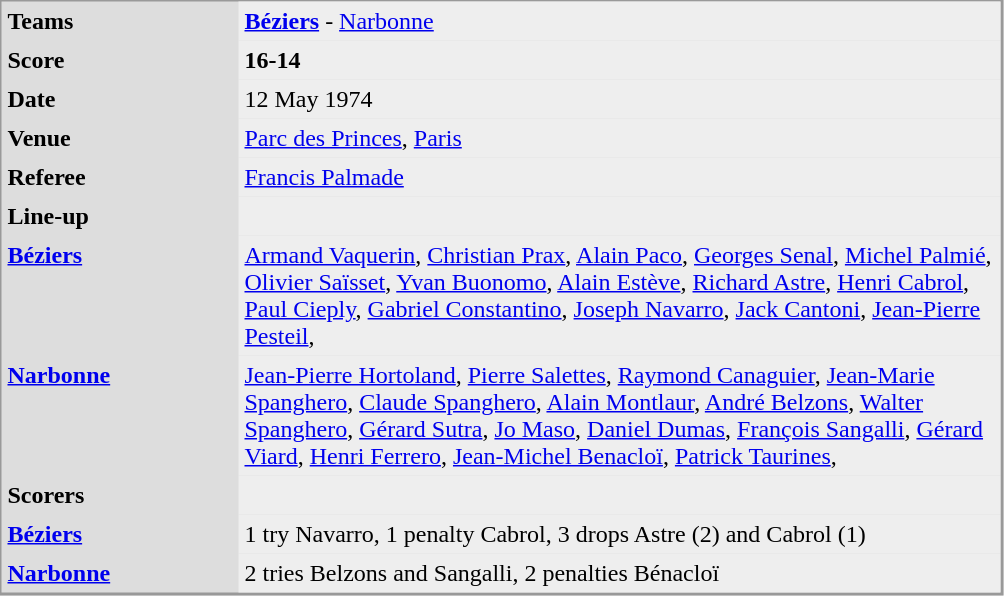<table align="left" cellpadding="4" cellspacing="0"  style="margin: 0 0 0 0; border: 1px solid #999; border-right-width: 2px; border-bottom-width: 2px; background-color: #DDDDDD">
<tr>
<td width="150" valign="top"><strong>Teams</strong></td>
<td width="500" bgcolor=#EEEEEE><strong><a href='#'>Béziers</a> </strong> - <a href='#'>Narbonne</a></td>
</tr>
<tr>
<td valign="top"><strong>Score</strong></td>
<td bgcolor=#EEEEEE><strong>16-14</strong></td>
</tr>
<tr>
<td valign="top"><strong>Date</strong></td>
<td bgcolor=#EEEEEE>12 May 1974</td>
</tr>
<tr>
<td valign="top"><strong>Venue</strong></td>
<td bgcolor=#EEEEEE><a href='#'>Parc des Princes</a>, <a href='#'>Paris</a></td>
</tr>
<tr>
<td valign="top"><strong>Referee</strong></td>
<td bgcolor=#EEEEEE><a href='#'>Francis Palmade</a></td>
</tr>
<tr>
<td valign="top"><strong>Line-up</strong></td>
<td bgcolor=#EEEEEE></td>
</tr>
<tr>
<td valign="top"><strong> <a href='#'>Béziers</a> </strong></td>
<td bgcolor=#EEEEEE><a href='#'>Armand Vaquerin</a>, <a href='#'>Christian Prax</a>, <a href='#'>Alain Paco</a>, <a href='#'>Georges Senal</a>, <a href='#'>Michel Palmié</a>, <a href='#'>Olivier Saïsset</a>, <a href='#'>Yvan Buonomo</a>, <a href='#'>Alain Estève</a>, <a href='#'>Richard Astre</a>, <a href='#'>Henri Cabrol</a>, <a href='#'>Paul Cieply</a>, <a href='#'>Gabriel Constantino</a>, <a href='#'>Joseph Navarro</a>, <a href='#'>Jack Cantoni</a>, <a href='#'>Jean-Pierre Pesteil</a>,</td>
</tr>
<tr>
<td valign="top"><strong><a href='#'>Narbonne</a></strong></td>
<td bgcolor=#EEEEEE><a href='#'>Jean-Pierre Hortoland</a>, <a href='#'>Pierre Salettes</a>, <a href='#'>Raymond Canaguier</a>, <a href='#'>Jean-Marie Spanghero</a>, <a href='#'>Claude Spanghero</a>, <a href='#'>Alain Montlaur</a>, <a href='#'>André Belzons</a>, <a href='#'>Walter Spanghero</a>, <a href='#'>Gérard Sutra</a>, <a href='#'>Jo Maso</a>, <a href='#'>Daniel Dumas</a>, <a href='#'>François Sangalli</a>, <a href='#'>Gérard Viard</a>, <a href='#'>Henri Ferrero</a>, <a href='#'>Jean-Michel Benacloï</a>, <a href='#'>Patrick Taurines</a>,</td>
</tr>
<tr>
<td valign="top"><strong>Scorers</strong></td>
<td bgcolor=#EEEEEE></td>
</tr>
<tr>
<td valign="top"><strong> <a href='#'>Béziers</a> </strong></td>
<td bgcolor=#EEEEEE>1 try Navarro, 1 penalty Cabrol, 3 drops Astre (2) and Cabrol (1)</td>
</tr>
<tr>
<td valign="top"><strong><a href='#'>Narbonne</a></strong></td>
<td bgcolor=#EEEEEE>2 tries Belzons and Sangalli, 2 penalties  Bénacloï</td>
</tr>
</table>
